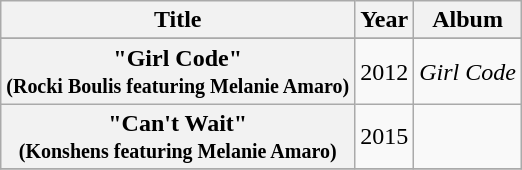<table class="wikitable plainrowheaders" style="text-align:center;">
<tr>
<th scope="col" rowspan="1">Title</th>
<th scope="col" rowspan="1">Year</th>
<th scope="col" rowspan="1">Album</th>
</tr>
<tr style="font-size:smaller;">
</tr>
<tr>
<th scope="row">"Girl Code" <br><small>(Rocki Boulis featuring Melanie Amaro)</small></th>
<td>2012</td>
<td><em>Girl Code</em></td>
</tr>
<tr>
<th scope="row">"Can't Wait" <br><small>(Konshens featuring Melanie Amaro)</small></th>
<td>2015</td>
<td></td>
</tr>
<tr>
</tr>
</table>
